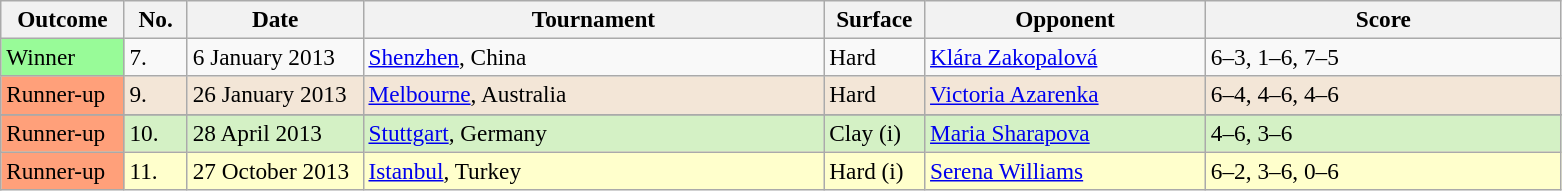<table class="sortable wikitable" style=font-size:97%>
<tr>
<th width=75>Outcome</th>
<th width=35>No.</th>
<th width=110>Date</th>
<th width=300>Tournament</th>
<th width=60>Surface</th>
<th width=180>Opponent</th>
<th width=230>Score</th>
</tr>
<tr>
<td bgcolor=98FB98>Winner</td>
<td>7.</td>
<td>6 January 2013</td>
<td><a href='#'>Shenzhen</a>, China</td>
<td>Hard</td>
<td> <a href='#'>Klára Zakopalová</a></td>
<td>6–3, 1–6, 7–5</td>
</tr>
<tr style="background:#f3e6d7;">
<td bgcolor=FFA07A>Runner-up</td>
<td>9.</td>
<td>26 January 2013</td>
<td><a href='#'>Melbourne</a>, Australia</td>
<td>Hard</td>
<td><a href='#'>Victoria Azarenka</a></td>
<td>6–4, 4–6, 4–6</td>
</tr>
<tr>
</tr>
<tr style="background:#d4f1c5;">
<td bgcolor=FFA07A>Runner-up</td>
<td>10.</td>
<td>28 April 2013</td>
<td><a href='#'>Stuttgart</a>, Germany</td>
<td>Clay (i)</td>
<td> <a href='#'>Maria Sharapova</a></td>
<td>4–6, 3–6</td>
</tr>
<tr style="background:#ffc;">
<td bgcolor=FFA07A>Runner-up</td>
<td>11.</td>
<td>27 October 2013</td>
<td><a href='#'>Istanbul</a>, Turkey</td>
<td>Hard (i)</td>
<td> <a href='#'>Serena Williams</a></td>
<td>6–2, 3–6, 0–6</td>
</tr>
</table>
